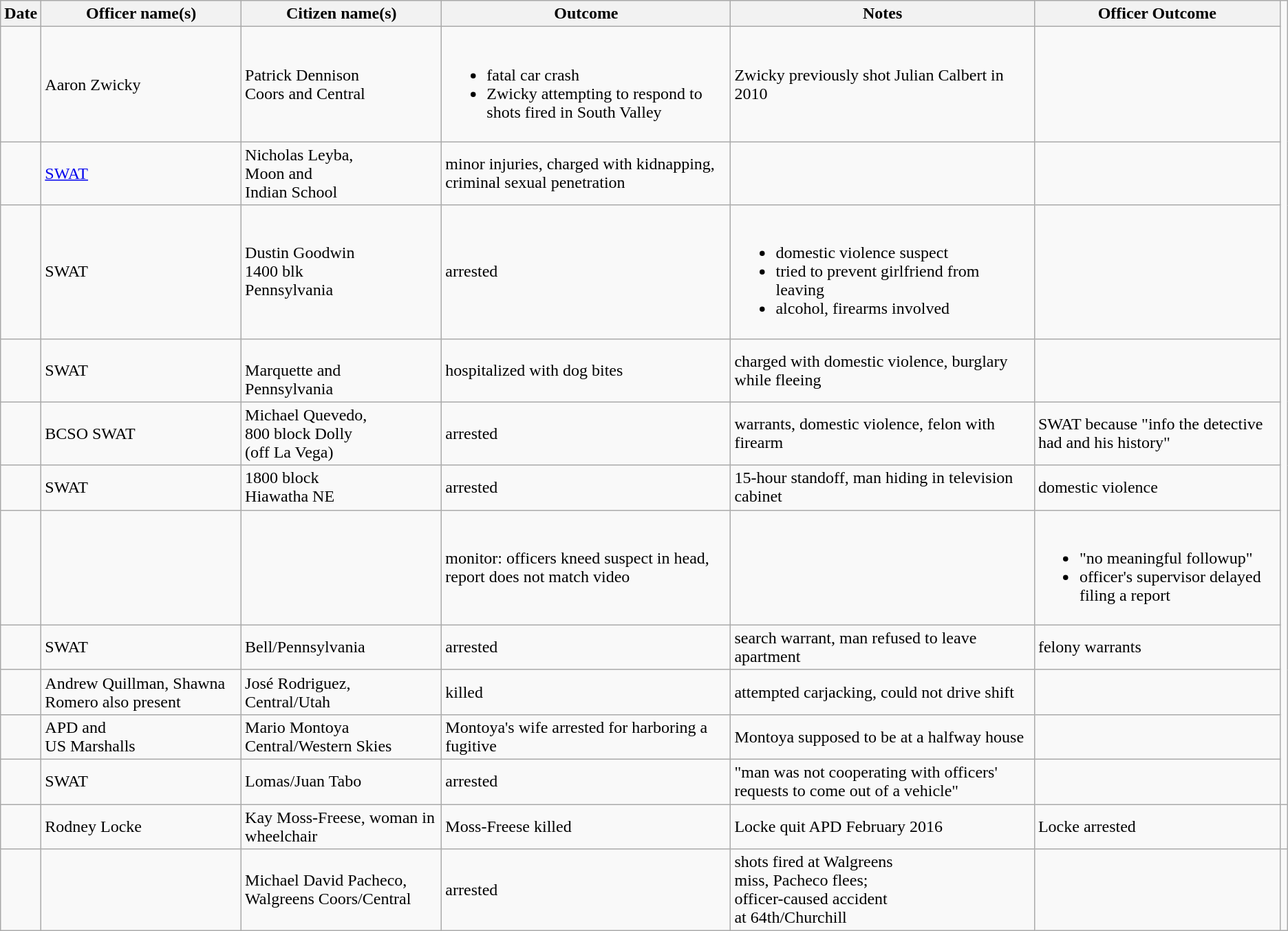<table class="wikitable sortable">
<tr>
<th>Date</th>
<th>Officer name(s)</th>
<th>Citizen name(s)</th>
<th>Outcome</th>
<th>Notes</th>
<th>Officer Outcome</th>
</tr>
<tr>
<td></td>
<td>Aaron Zwicky</td>
<td>Patrick Dennison<br>Coors and Central</td>
<td><br><ul><li>fatal car crash</li><li>Zwicky attempting to respond to shots fired in South Valley</li></ul></td>
<td>Zwicky previously shot Julian Calbert in 2010</td>
<td></td>
</tr>
<tr>
<td></td>
<td><a href='#'>SWAT</a></td>
<td>Nicholas Leyba,<br>Moon and<br>Indian School</td>
<td>minor injuries, charged with kidnapping, criminal sexual penetration</td>
<td></td>
<td></td>
</tr>
<tr>
<td></td>
<td>SWAT</td>
<td>Dustin Goodwin<br>1400 blk<br>Pennsylvania</td>
<td>arrested</td>
<td><br><ul><li>domestic violence suspect</li><li>tried to prevent girlfriend from leaving</li><li>alcohol, firearms involved</li></ul></td>
<td></td>
</tr>
<tr>
<td></td>
<td>SWAT</td>
<td><br> Marquette and<br>Pennsylvania</td>
<td>hospitalized with dog bites</td>
<td>charged with domestic violence, burglary while fleeing</td>
<td></td>
</tr>
<tr>
<td></td>
<td>BCSO SWAT</td>
<td>Michael Quevedo,<br>800 block Dolly<br>(off La Vega)</td>
<td>arrested</td>
<td>warrants, domestic violence, felon with firearm</td>
<td>SWAT because "info the detective had and his history"</td>
</tr>
<tr>
<td></td>
<td>SWAT</td>
<td>1800 block<br>Hiawatha NE</td>
<td>arrested</td>
<td>15-hour standoff, man hiding in television cabinet</td>
<td>domestic violence</td>
</tr>
<tr>
<td></td>
<td></td>
<td></td>
<td>monitor: officers kneed suspect in head, report does not match video</td>
<td></td>
<td><br><ul><li>"no meaningful followup"</li><li>officer's supervisor delayed filing a report</li></ul></td>
</tr>
<tr>
<td></td>
<td>SWAT</td>
<td>Bell/Pennsylvania</td>
<td>arrested</td>
<td>search warrant, man refused to leave apartment</td>
<td>felony warrants</td>
</tr>
<tr>
<td></td>
<td>Andrew Quillman, Shawna Romero also present</td>
<td>José Rodriguez,<br>Central/Utah</td>
<td>killed</td>
<td>attempted carjacking, could not drive shift</td>
<td></td>
</tr>
<tr>
<td></td>
<td>APD and<br>US Marshalls</td>
<td>Mario Montoya<br>Central/Western Skies</td>
<td>Montoya's wife arrested for harboring a fugitive</td>
<td>Montoya supposed to be at a halfway house</td>
<td></td>
</tr>
<tr>
<td></td>
<td>SWAT</td>
<td>Lomas/Juan Tabo</td>
<td>arrested</td>
<td>"man was not cooperating with officers' requests to come out of a vehicle"</td>
<td></td>
</tr>
<tr>
<td></td>
<td>Rodney Locke</td>
<td>Kay Moss-Freese, woman in wheelchair</td>
<td>Moss-Freese killed</td>
<td>Locke quit APD February 2016</td>
<td>Locke arrested</td>
<td></td>
</tr>
<tr>
<td></td>
<td></td>
<td>Michael David Pacheco,<br>Walgreens Coors/Central</td>
<td>arrested</td>
<td>shots fired at Walgreens<br>miss, Pacheco flees;<br>officer-caused accident<br>at 64th/Churchill</td>
<td></td>
</tr>
</table>
